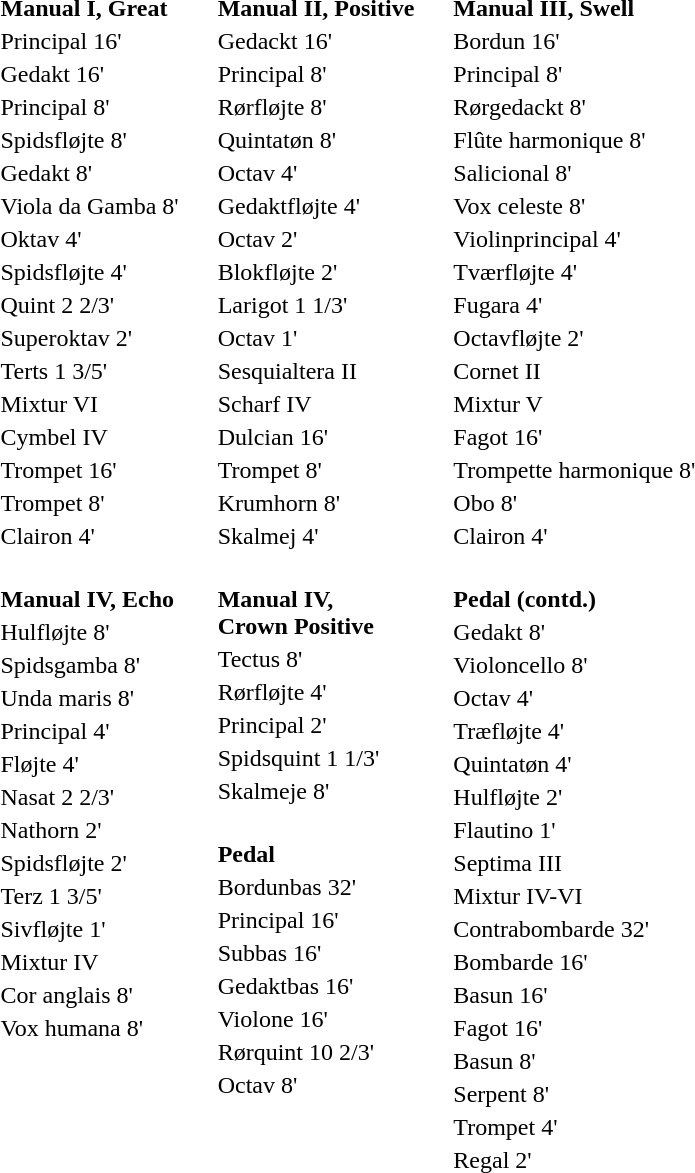<table border="0" cellspacing="0" cellpadding="10" style="border-collapse:collapse;">
<tr>
<td style="vertical-align:top"><br><table border="0">
<tr>
<td colspan=2><strong>Manual I, Great</strong><br></td>
</tr>
<tr>
<td>Principal 16'</td>
</tr>
<tr>
<td>Gedakt 16'</td>
</tr>
<tr>
<td>Principal 8'</td>
</tr>
<tr>
<td>Spidsfløjte 8'</td>
</tr>
<tr>
<td>Gedakt 8'</td>
</tr>
<tr>
<td>Viola da Gamba 8'</td>
</tr>
<tr>
<td>Oktav 4'</td>
</tr>
<tr>
<td>Spidsfløjte 4'</td>
</tr>
<tr>
<td>Quint 2 2/3'</td>
</tr>
<tr>
<td>Superoktav 2'</td>
</tr>
<tr>
<td>Terts 1 3/5'</td>
</tr>
<tr>
<td>Mixtur VI</td>
</tr>
<tr>
<td>Cymbel IV</td>
</tr>
<tr>
<td>Trompet 16'</td>
</tr>
<tr>
<td>Trompet 8'</td>
</tr>
<tr>
<td>Clairon 4'</td>
</tr>
</table>
<br><table border="0">
<tr>
<td colspan=2><strong>Manual IV, Echo</strong><br></td>
</tr>
<tr>
<td>Hulfløjte 8'</td>
</tr>
<tr>
<td>Spidsgamba 8'</td>
</tr>
<tr>
<td>Unda maris 8'</td>
</tr>
<tr>
<td>Principal 4'</td>
</tr>
<tr>
<td>Fløjte 4'</td>
</tr>
<tr>
<td>Nasat 2 2/3'</td>
</tr>
<tr>
<td>Nathorn 2'</td>
</tr>
<tr>
<td>Spidsfløjte 2'</td>
</tr>
<tr>
<td>Terz 1 3/5'</td>
</tr>
<tr>
<td>Sivfløjte 1'</td>
</tr>
<tr>
<td>Mixtur IV</td>
</tr>
<tr>
<td>Cor anglais 8'</td>
</tr>
<tr>
<td>Vox humana 8'</td>
</tr>
</table>
</td>
<td style="vertical-align:top"><br><table border="0">
<tr>
<td colspan=2><strong>Manual II, Positive</strong><br></td>
</tr>
<tr>
<td>Gedackt 16'</td>
</tr>
<tr>
<td>Principal 8'</td>
</tr>
<tr>
<td>Rørfløjte 8'</td>
</tr>
<tr>
<td>Quintatøn 8'</td>
</tr>
<tr>
<td>Octav 4'</td>
</tr>
<tr>
<td>Gedaktfløjte 4'</td>
</tr>
<tr>
<td>Octav 2'</td>
</tr>
<tr>
<td>Blokfløjte 2'</td>
</tr>
<tr>
<td>Larigot 1 1/3'</td>
</tr>
<tr>
<td>Octav 1'</td>
</tr>
<tr>
<td>Sesquialtera II</td>
</tr>
<tr>
<td>Scharf IV</td>
</tr>
<tr>
<td>Dulcian 16'</td>
</tr>
<tr>
<td>Trompet 8'</td>
</tr>
<tr>
<td>Krumhorn 8'</td>
</tr>
<tr>
<td>Skalmej 4'</td>
</tr>
</table>
<br><table border="0">
<tr>
<td colspan=2><strong>Manual IV,</strong><br><strong>Crown Positive</strong></td>
</tr>
<tr>
<td>Tectus 8'</td>
</tr>
<tr>
<td>Rørfløjte 4'</td>
</tr>
<tr>
<td>Principal 2'</td>
</tr>
<tr>
<td>Spidsquint 1 1/3'</td>
</tr>
<tr>
<td>Skalmeje 8'</td>
</tr>
</table>
<br><table border="0">
<tr>
<td colspan=2><strong>Pedal</strong><br></td>
</tr>
<tr>
<td>Bordunbas 32'</td>
</tr>
<tr>
<td>Principal 16'</td>
</tr>
<tr>
<td>Subbas 16'</td>
</tr>
<tr>
<td>Gedaktbas 16'</td>
</tr>
<tr>
<td>Violone 16'</td>
</tr>
<tr>
<td>Rørquint 10 2/3'</td>
</tr>
<tr>
<td>Octav 8'</td>
</tr>
</table>
</td>
<td style="vertical-align:top"><br><table border="0">
<tr>
<td colspan=2><strong>Manual III, Swell</strong><br></td>
</tr>
<tr>
<td>Bordun 16'</td>
</tr>
<tr>
<td>Principal 8'</td>
</tr>
<tr>
<td>Rørgedackt 8'</td>
</tr>
<tr>
<td>Flûte harmonique 8'</td>
</tr>
<tr>
<td>Salicional 8'</td>
</tr>
<tr>
<td>Vox celeste 8'</td>
</tr>
<tr>
<td>Violinprincipal 4'</td>
</tr>
<tr>
<td>Tværfløjte 4'</td>
</tr>
<tr>
<td>Fugara 4'</td>
</tr>
<tr>
<td>Octavfløjte 2'</td>
</tr>
<tr>
<td>Cornet II</td>
</tr>
<tr>
<td>Mixtur V</td>
</tr>
<tr>
<td>Fagot 16'</td>
</tr>
<tr>
<td>Trompette harmonique 8'</td>
</tr>
<tr>
<td>Obo 8'</td>
</tr>
<tr>
<td>Clairon 4'</td>
</tr>
</table>
<br><table border="0">
<tr>
<td colspan=2><strong>Pedal (contd.)</strong><br></td>
</tr>
<tr>
<td>Gedakt 8'</td>
</tr>
<tr>
<td>Violoncello 8'</td>
</tr>
<tr>
<td>Octav 4'</td>
</tr>
<tr>
<td>Træfløjte 4'</td>
</tr>
<tr>
<td>Quintatøn 4'</td>
</tr>
<tr>
<td>Hulfløjte 2'</td>
</tr>
<tr>
<td>Flautino 1'</td>
</tr>
<tr>
<td>Septima III</td>
</tr>
<tr>
<td>Mixtur IV-VI</td>
</tr>
<tr>
<td>Contrabombarde 32'</td>
</tr>
<tr>
<td>Bombarde 16'</td>
</tr>
<tr>
<td>Basun 16'</td>
</tr>
<tr>
<td>Fagot 16'</td>
</tr>
<tr>
<td>Basun 8'</td>
</tr>
<tr>
<td>Serpent 8'</td>
</tr>
<tr>
<td>Trompet 4'</td>
</tr>
<tr>
<td>Regal 2'</td>
</tr>
</table>
</td>
</tr>
</table>
